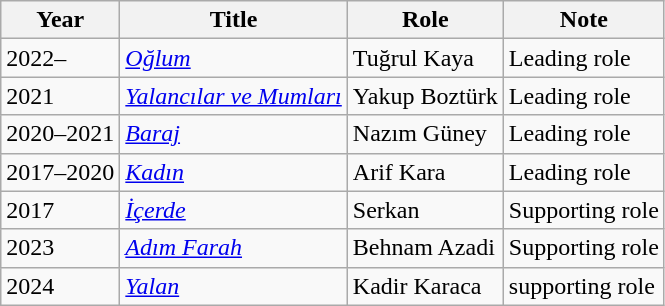<table class="wikitable">
<tr>
<th>Year</th>
<th>Title</th>
<th>Role</th>
<th>Note</th>
</tr>
<tr>
<td>2022–</td>
<td><em><a href='#'>Oğlum</a></em></td>
<td>Tuğrul Kaya</td>
<td>Leading role</td>
</tr>
<tr>
<td>2021</td>
<td><em><a href='#'>Yalancılar ve Mumları</a></em></td>
<td>Yakup Boztürk</td>
<td>Leading role</td>
</tr>
<tr>
<td>2020–2021</td>
<td><em><a href='#'>Baraj</a></em></td>
<td>Nazım Güney</td>
<td>Leading role</td>
</tr>
<tr>
<td>2017–2020</td>
<td><em><a href='#'>Kadın</a></em></td>
<td>Arif Kara</td>
<td>Leading role</td>
</tr>
<tr>
<td>2017</td>
<td><em><a href='#'>İçerde</a></em></td>
<td>Serkan</td>
<td>Supporting role</td>
</tr>
<tr>
<td>2023</td>
<td><em><a href='#'>Adım Farah</a></em></td>
<td>Behnam Azadi</td>
<td>Supporting role</td>
</tr>
<tr>
<td>2024</td>
<td><em><a href='#'>Yalan</a></em></td>
<td>Kadir Karaca</td>
<td>supporting role</td>
</tr>
</table>
